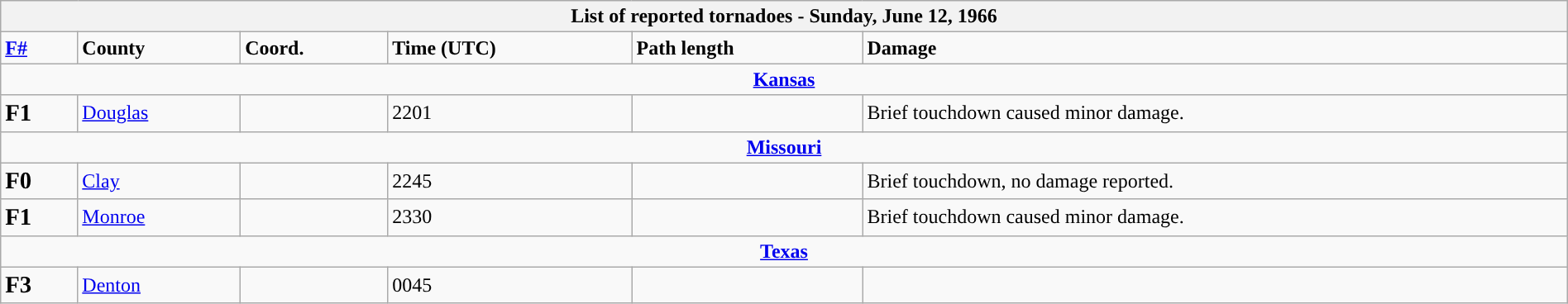<table class="wikitable collapsible" style="width:100%;">
<tr>
<th colspan="6">List of reported tornadoes - Sunday, June 12, 1966</th>
</tr>
<tr>
<td><strong><a href='#'>F#</a></strong></td>
<td><strong>County</strong></td>
<td><strong>Coord.</strong></td>
<td><strong>Time (UTC)</strong></td>
<td><strong>Path length</strong></td>
<td><strong>Damage</strong></td>
</tr>
<tr>
<td colspan="6" style="text-align:center;"><strong><a href='#'>Kansas</a></strong></td>
</tr>
<tr>
<td><big><strong>F1</strong></big></td>
<td><a href='#'>Douglas</a></td>
<td></td>
<td>2201</td>
<td></td>
<td>Brief touchdown caused minor damage.</td>
</tr>
<tr>
<td colspan="6" style="text-align:center;"><strong><a href='#'>Missouri</a></strong></td>
</tr>
<tr>
<td><big><strong>F0</strong></big></td>
<td><a href='#'>Clay</a></td>
<td></td>
<td>2245</td>
<td></td>
<td>Brief touchdown, no damage reported.</td>
</tr>
<tr>
<td><big><strong>F1</strong></big></td>
<td><a href='#'>Monroe</a></td>
<td></td>
<td>2330</td>
<td></td>
<td>Brief touchdown caused minor damage.</td>
</tr>
<tr>
<td colspan="6" style="text-align:center;"><strong><a href='#'>Texas</a></strong></td>
</tr>
<tr>
<td><big><strong>F3</strong></big></td>
<td><a href='#'>Denton</a></td>
<td></td>
<td>0045</td>
<td></td>
<td></td>
</tr>
</table>
